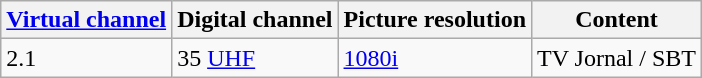<table class = "wikitable">
<tr>
<th><a href='#'>Virtual channel</a></th>
<th>Digital channel</th>
<th>Picture resolution</th>
<th>Content</th>
</tr>
<tr>
<td>2.1</td>
<td>35 <a href='#'>UHF</a></td>
<td><a href='#'>1080i</a></td>
<td>TV Jornal / SBT</td>
</tr>
</table>
